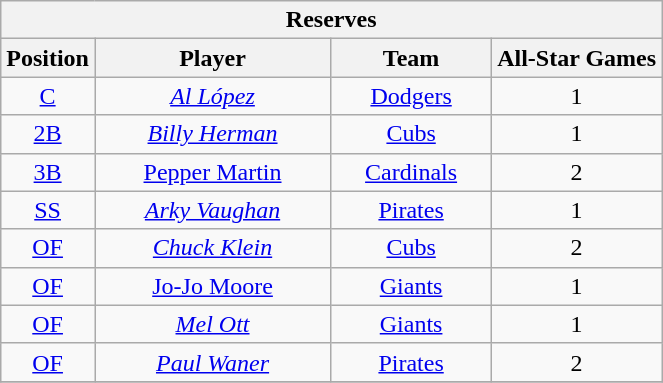<table class="wikitable" style="font-size: 100%; text-align:right;">
<tr>
<th colspan="4">Reserves</th>
</tr>
<tr>
<th>Position</th>
<th width="150">Player</th>
<th width="100">Team</th>
<th>All-Star Games</th>
</tr>
<tr>
<td align="center"><a href='#'>C</a></td>
<td align="center"><em><a href='#'>Al López</a></em></td>
<td align="center"><a href='#'>Dodgers</a></td>
<td align="center">1</td>
</tr>
<tr>
<td align="center"><a href='#'>2B</a></td>
<td align="center"><em><a href='#'>Billy Herman</a></em></td>
<td align="center"><a href='#'>Cubs</a></td>
<td align="center">1</td>
</tr>
<tr>
<td align="center"><a href='#'>3B</a></td>
<td align="center"><a href='#'>Pepper Martin</a></td>
<td align="center"><a href='#'>Cardinals</a></td>
<td align="center">2</td>
</tr>
<tr>
<td align="center"><a href='#'>SS</a></td>
<td align="center"><em><a href='#'>Arky Vaughan</a></em></td>
<td align="center"><a href='#'>Pirates</a></td>
<td align="center">1</td>
</tr>
<tr>
<td align="center"><a href='#'>OF</a></td>
<td align="center"><em><a href='#'>Chuck Klein</a></em></td>
<td align="center"><a href='#'>Cubs</a></td>
<td align="center">2</td>
</tr>
<tr>
<td align="center"><a href='#'>OF</a></td>
<td align="center"><a href='#'>Jo-Jo Moore</a></td>
<td align="center"><a href='#'>Giants</a></td>
<td align="center">1</td>
</tr>
<tr>
<td align="center"><a href='#'>OF</a></td>
<td align="center"><em><a href='#'>Mel Ott</a></em></td>
<td align="center"><a href='#'>Giants</a></td>
<td align="center">1</td>
</tr>
<tr>
<td align="center"><a href='#'>OF</a></td>
<td align="center"><em><a href='#'>Paul Waner</a></em></td>
<td align="center"><a href='#'>Pirates</a></td>
<td align="center">2</td>
</tr>
<tr>
</tr>
</table>
